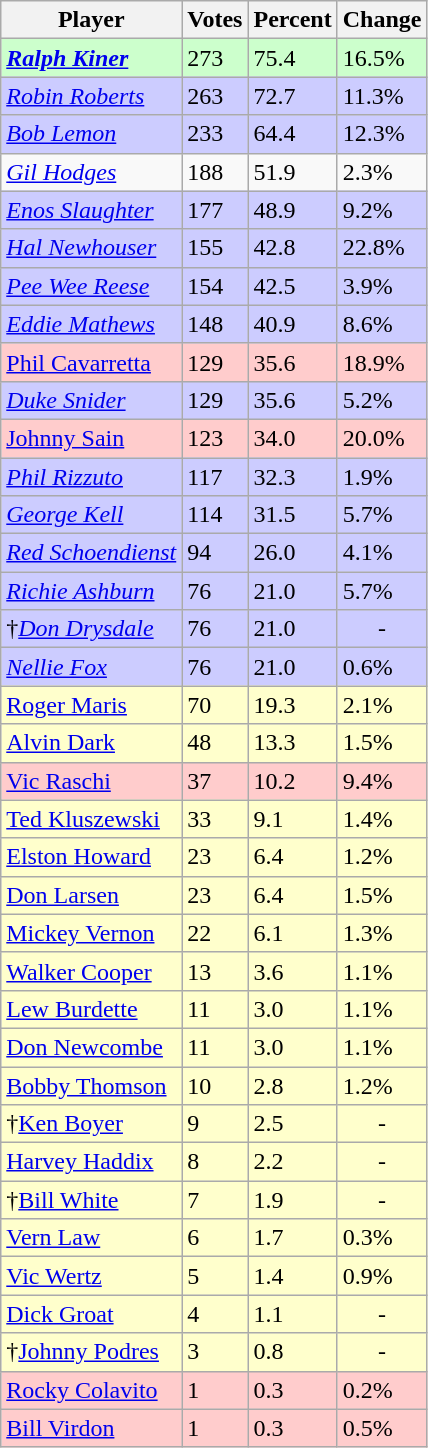<table class="wikitable">
<tr>
<th>Player</th>
<th>Votes</th>
<th>Percent</th>
<th>Change</th>
</tr>
<tr bgcolor="#ccffcc">
<td><strong><em><a href='#'>Ralph Kiner</a></em></strong></td>
<td>273</td>
<td>75.4</td>
<td align="left"> 16.5%</td>
</tr>
<tr bgcolor="#ccccff">
<td><em><a href='#'>Robin Roberts</a></em></td>
<td>263</td>
<td>72.7</td>
<td align="left"> 11.3%</td>
</tr>
<tr bgcolor="#ccccff">
<td><em><a href='#'>Bob Lemon</a></em></td>
<td>233</td>
<td>64.4</td>
<td align="left"> 12.3%</td>
</tr>
<tr -bgcolor="#ccccff">
<td><em><a href='#'>Gil Hodges</a></em></td>
<td>188</td>
<td>51.9</td>
<td align="left"> 2.3%</td>
</tr>
<tr bgcolor="#ccccff">
<td><em><a href='#'>Enos Slaughter</a></em></td>
<td>177</td>
<td>48.9</td>
<td align="left"> 9.2%</td>
</tr>
<tr bgcolor="#ccccff">
<td><em><a href='#'>Hal Newhouser</a></em></td>
<td>155</td>
<td>42.8</td>
<td align="left"> 22.8%</td>
</tr>
<tr bgcolor="#ccccff">
<td><em><a href='#'>Pee Wee Reese</a></em></td>
<td>154</td>
<td>42.5</td>
<td align="left"> 3.9%</td>
</tr>
<tr bgcolor="#ccccff">
<td><em><a href='#'>Eddie Mathews</a></em></td>
<td>148</td>
<td>40.9</td>
<td align="left"> 8.6%</td>
</tr>
<tr bgcolor="#ffcccc">
<td><a href='#'>Phil Cavarretta</a></td>
<td>129</td>
<td>35.6</td>
<td align="left"> 18.9%</td>
</tr>
<tr bgcolor="#ccccff">
<td><em><a href='#'>Duke Snider</a></em></td>
<td>129</td>
<td>35.6</td>
<td align="left"> 5.2%</td>
</tr>
<tr bgcolor="#ffcccc">
<td><a href='#'>Johnny Sain</a></td>
<td>123</td>
<td>34.0</td>
<td align="left"> 20.0%</td>
</tr>
<tr bgcolor="#ccccff">
<td><em><a href='#'>Phil Rizzuto</a></em></td>
<td>117</td>
<td>32.3</td>
<td align="left"> 1.9%</td>
</tr>
<tr bgcolor="#ccccff">
<td><em><a href='#'>George Kell</a></em></td>
<td>114</td>
<td>31.5</td>
<td align="left"> 5.7%</td>
</tr>
<tr bgcolor="#ccccff">
<td><em><a href='#'>Red Schoendienst</a></em></td>
<td>94</td>
<td>26.0</td>
<td align="left"> 4.1%</td>
</tr>
<tr bgcolor="#ccccff">
<td><em><a href='#'>Richie Ashburn</a></em></td>
<td>76</td>
<td>21.0</td>
<td align="left"> 5.7%</td>
</tr>
<tr bgcolor="#ccccff">
<td>†<em><a href='#'>Don Drysdale</a></em></td>
<td>76</td>
<td>21.0</td>
<td align=center>-</td>
</tr>
<tr bgcolor="#ccccff">
<td><em><a href='#'>Nellie Fox</a></em></td>
<td>76</td>
<td>21.0</td>
<td align="left"> 0.6%</td>
</tr>
<tr bgcolor="#ffffcc">
<td><a href='#'>Roger Maris</a></td>
<td>70</td>
<td>19.3</td>
<td align="left"> 2.1%</td>
</tr>
<tr bgcolor="#ffffcc">
<td><a href='#'>Alvin Dark</a></td>
<td>48</td>
<td>13.3</td>
<td align="left"> 1.5%</td>
</tr>
<tr bgcolor="#ffcccc">
<td><a href='#'>Vic Raschi</a></td>
<td>37</td>
<td>10.2</td>
<td align="left"> 9.4%</td>
</tr>
<tr bgcolor="#ffffcc">
<td><a href='#'>Ted Kluszewski</a></td>
<td>33</td>
<td>9.1</td>
<td align="left"> 1.4%</td>
</tr>
<tr bgcolor="#ffffcc">
<td><a href='#'>Elston Howard</a></td>
<td>23</td>
<td>6.4</td>
<td align="left"> 1.2%</td>
</tr>
<tr bgcolor="#ffffcc">
<td><a href='#'>Don Larsen</a></td>
<td>23</td>
<td>6.4</td>
<td align="left"> 1.5%</td>
</tr>
<tr bgcolor="#ffffcc">
<td><a href='#'>Mickey Vernon</a></td>
<td>22</td>
<td>6.1</td>
<td align="left"> 1.3%</td>
</tr>
<tr bgcolor="#ffffcc">
<td><a href='#'>Walker Cooper</a></td>
<td>13</td>
<td>3.6</td>
<td align="left"> 1.1%</td>
</tr>
<tr bgcolor="#ffffcc">
<td><a href='#'>Lew Burdette</a></td>
<td>11</td>
<td>3.0</td>
<td align="left"> 1.1%</td>
</tr>
<tr bgcolor="#ffffcc">
<td><a href='#'>Don Newcombe</a></td>
<td>11</td>
<td>3.0</td>
<td align="left"> 1.1%</td>
</tr>
<tr bgcolor="#ffffcc">
<td><a href='#'>Bobby Thomson</a></td>
<td>10</td>
<td>2.8</td>
<td align="left"> 1.2%</td>
</tr>
<tr bgcolor="#ffffcc">
<td>†<a href='#'>Ken Boyer</a></td>
<td>9</td>
<td>2.5</td>
<td align=center>-</td>
</tr>
<tr bgcolor="#ffffcc">
<td><a href='#'>Harvey Haddix</a></td>
<td>8</td>
<td>2.2</td>
<td align=center>-</td>
</tr>
<tr bgcolor="#ffffcc">
<td>†<a href='#'>Bill White</a></td>
<td>7</td>
<td>1.9</td>
<td align=center>-</td>
</tr>
<tr bgcolor="#ffffcc">
<td><a href='#'>Vern Law</a></td>
<td>6</td>
<td>1.7</td>
<td align="left"> 0.3%</td>
</tr>
<tr bgcolor="#ffffcc">
<td><a href='#'>Vic Wertz</a></td>
<td>5</td>
<td>1.4</td>
<td align="left"> 0.9%</td>
</tr>
<tr bgcolor="#ffffcc">
<td><a href='#'>Dick Groat</a></td>
<td>4</td>
<td>1.1</td>
<td align=center>-</td>
</tr>
<tr bgcolor="#ffffcc">
<td>†<a href='#'>Johnny Podres</a></td>
<td>3</td>
<td>0.8</td>
<td align=center>-</td>
</tr>
<tr bgcolor="#ffcccc">
<td><a href='#'>Rocky Colavito</a></td>
<td>1</td>
<td>0.3</td>
<td align="left"> 0.2%</td>
</tr>
<tr bgcolor="#ffcccc">
<td><a href='#'>Bill Virdon</a></td>
<td>1</td>
<td>0.3</td>
<td align="left"> 0.5%</td>
</tr>
</table>
